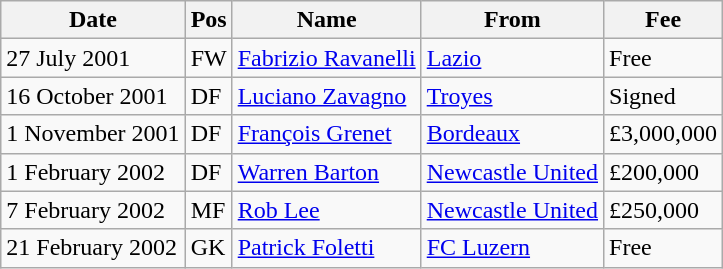<table class="wikitable">
<tr>
<th>Date</th>
<th>Pos</th>
<th>Name</th>
<th>From</th>
<th>Fee</th>
</tr>
<tr>
<td>27 July 2001</td>
<td>FW</td>
<td> <a href='#'>Fabrizio Ravanelli</a></td>
<td><a href='#'>Lazio</a></td>
<td>Free</td>
</tr>
<tr>
<td>16 October 2001</td>
<td>DF</td>
<td> <a href='#'>Luciano Zavagno</a></td>
<td><a href='#'>Troyes</a></td>
<td>Signed</td>
</tr>
<tr>
<td>1 November 2001</td>
<td>DF</td>
<td> <a href='#'>François Grenet</a></td>
<td><a href='#'>Bordeaux</a></td>
<td>£3,000,000</td>
</tr>
<tr>
<td>1 February 2002</td>
<td>DF</td>
<td> <a href='#'>Warren Barton</a></td>
<td><a href='#'>Newcastle United</a></td>
<td>£200,000</td>
</tr>
<tr>
<td>7 February 2002</td>
<td>MF</td>
<td> <a href='#'>Rob Lee</a></td>
<td><a href='#'>Newcastle United</a></td>
<td>£250,000</td>
</tr>
<tr>
<td>21 February 2002</td>
<td>GK</td>
<td> <a href='#'>Patrick Foletti</a></td>
<td><a href='#'>FC Luzern</a></td>
<td>Free</td>
</tr>
</table>
